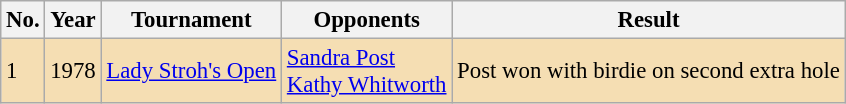<table class="wikitable" style="font-size:95%;">
<tr>
<th>No.</th>
<th>Year</th>
<th>Tournament</th>
<th>Opponents</th>
<th>Result</th>
</tr>
<tr style="background:#F5DEB3;">
<td>1</td>
<td>1978</td>
<td><a href='#'>Lady Stroh's Open</a></td>
<td> <a href='#'>Sandra Post</a><br> <a href='#'>Kathy Whitworth</a></td>
<td>Post won with birdie on second extra hole</td>
</tr>
</table>
